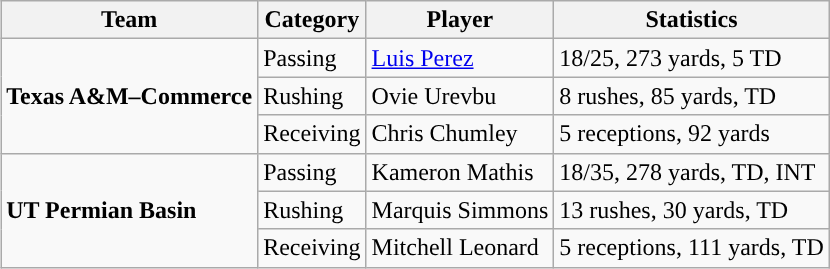<table class="wikitable" style="float: right;">
<tr>
<th>Team</th>
<th>Category</th>
<th>Player</th>
<th>Statistics</th>
</tr>
<tr>
<td rowspan=3><strong>Texas A&M–Commerce</strong></td>
<td>Passing</td>
<td><a href='#'>Luis Perez</a></td>
<td>18/25, 273 yards, 5 TD</td>
</tr>
<tr>
<td>Rushing</td>
<td>Ovie Urevbu</td>
<td>8 rushes, 85 yards, TD</td>
</tr>
<tr>
<td>Receiving</td>
<td>Chris Chumley</td>
<td>5 receptions, 92 yards</td>
</tr>
<tr>
<td rowspan=3><strong>UT Permian Basin</strong></td>
<td>Passing</td>
<td>Kameron Mathis</td>
<td>18/35, 278 yards, TD, INT</td>
</tr>
<tr>
<td>Rushing</td>
<td>Marquis Simmons</td>
<td>13 rushes, 30 yards, TD</td>
</tr>
<tr>
<td>Receiving</td>
<td>Mitchell Leonard</td>
<td>5 receptions, 111 yards, TD</td>
</tr>
</table>
